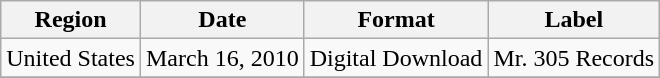<table class=wikitable>
<tr>
<th>Region</th>
<th>Date</th>
<th>Format</th>
<th>Label</th>
</tr>
<tr>
<td>United States</td>
<td>March 16, 2010</td>
<td>Digital Download</td>
<td>Mr. 305 Records</td>
</tr>
<tr>
</tr>
</table>
